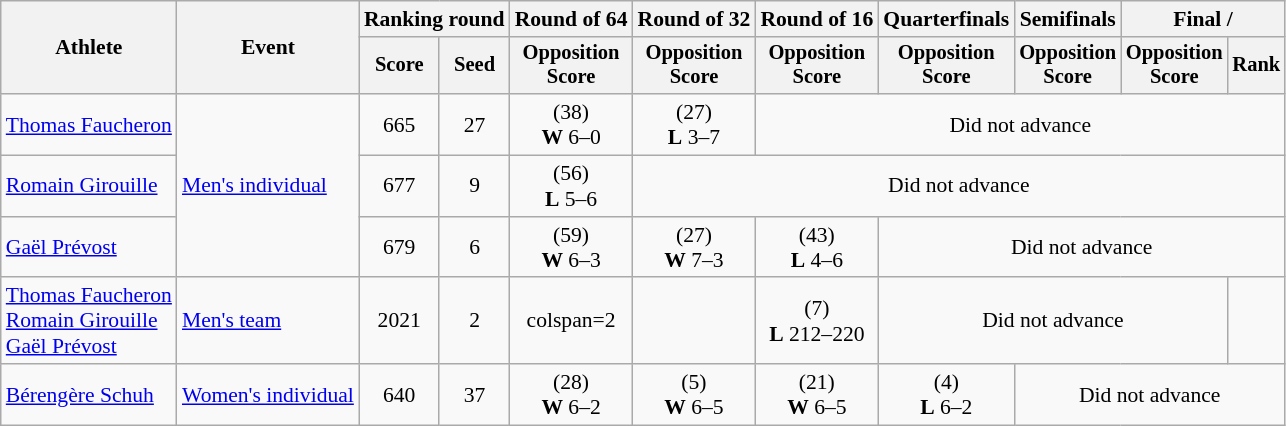<table class="wikitable" style="font-size:90%">
<tr>
<th rowspan="2">Athlete</th>
<th rowspan="2">Event</th>
<th colspan="2">Ranking round</th>
<th>Round of 64</th>
<th>Round of 32</th>
<th>Round of 16</th>
<th>Quarterfinals</th>
<th>Semifinals</th>
<th colspan="2">Final / </th>
</tr>
<tr style="font-size:95%">
<th>Score</th>
<th>Seed</th>
<th>Opposition<br>Score</th>
<th>Opposition<br>Score</th>
<th>Opposition<br>Score</th>
<th>Opposition<br>Score</th>
<th>Opposition<br>Score</th>
<th>Opposition<br>Score</th>
<th>Rank</th>
</tr>
<tr align=center>
<td align=left><a href='#'>Thomas Faucheron</a></td>
<td align=left rowspan=3><a href='#'>Men's individual</a></td>
<td>665</td>
<td>27</td>
<td> (38)<br><strong>W</strong> 6–0</td>
<td> (27)<br><strong>L</strong> 3–7</td>
<td colspan=5>Did not advance</td>
</tr>
<tr align=center>
<td align=left><a href='#'>Romain Girouille</a></td>
<td>677</td>
<td>9</td>
<td> (56)<br><strong>L</strong> 5–6</td>
<td colspan=6>Did not advance</td>
</tr>
<tr align=center>
<td align=left><a href='#'>Gaël Prévost</a></td>
<td>679</td>
<td>6</td>
<td> (59)<br><strong>W</strong> 6–3</td>
<td> (27)<br><strong>W</strong> 7–3</td>
<td> (43)<br><strong>L</strong> 4–6</td>
<td colspan=4>Did not advance</td>
</tr>
<tr align=center>
<td align=left><a href='#'>Thomas Faucheron</a><br><a href='#'>Romain Girouille</a><br><a href='#'>Gaël Prévost</a></td>
<td align=left><a href='#'>Men's team</a></td>
<td>2021</td>
<td>2</td>
<td>colspan=2 </td>
<td></td>
<td> (7)<br><strong>L</strong> 212–220</td>
<td colspan=3>Did not advance</td>
</tr>
<tr align=center>
<td align=left><a href='#'>Bérengère Schuh</a></td>
<td align=left><a href='#'>Women's individual</a></td>
<td>640</td>
<td>37</td>
<td> (28)<br><strong>W</strong> 6–2</td>
<td> (5)<br><strong>W</strong> 6–5</td>
<td> (21)<br><strong>W</strong> 6–5</td>
<td> (4)<br><strong>L</strong> 6–2</td>
<td colspan=3>Did not advance</td>
</tr>
</table>
